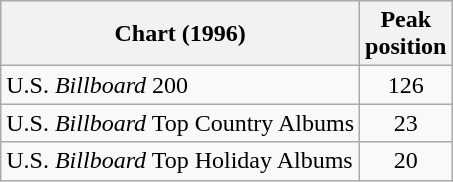<table class="wikitable">
<tr>
<th>Chart (1996)</th>
<th>Peak<br>position</th>
</tr>
<tr>
<td>U.S. <em>Billboard</em> 200</td>
<td style="text-align:center;">126</td>
</tr>
<tr>
<td>U.S. <em>Billboard</em> Top Country Albums</td>
<td style="text-align:center;">23</td>
</tr>
<tr>
<td>U.S. <em>Billboard</em> Top Holiday Albums</td>
<td style="text-align:center;">20</td>
</tr>
</table>
